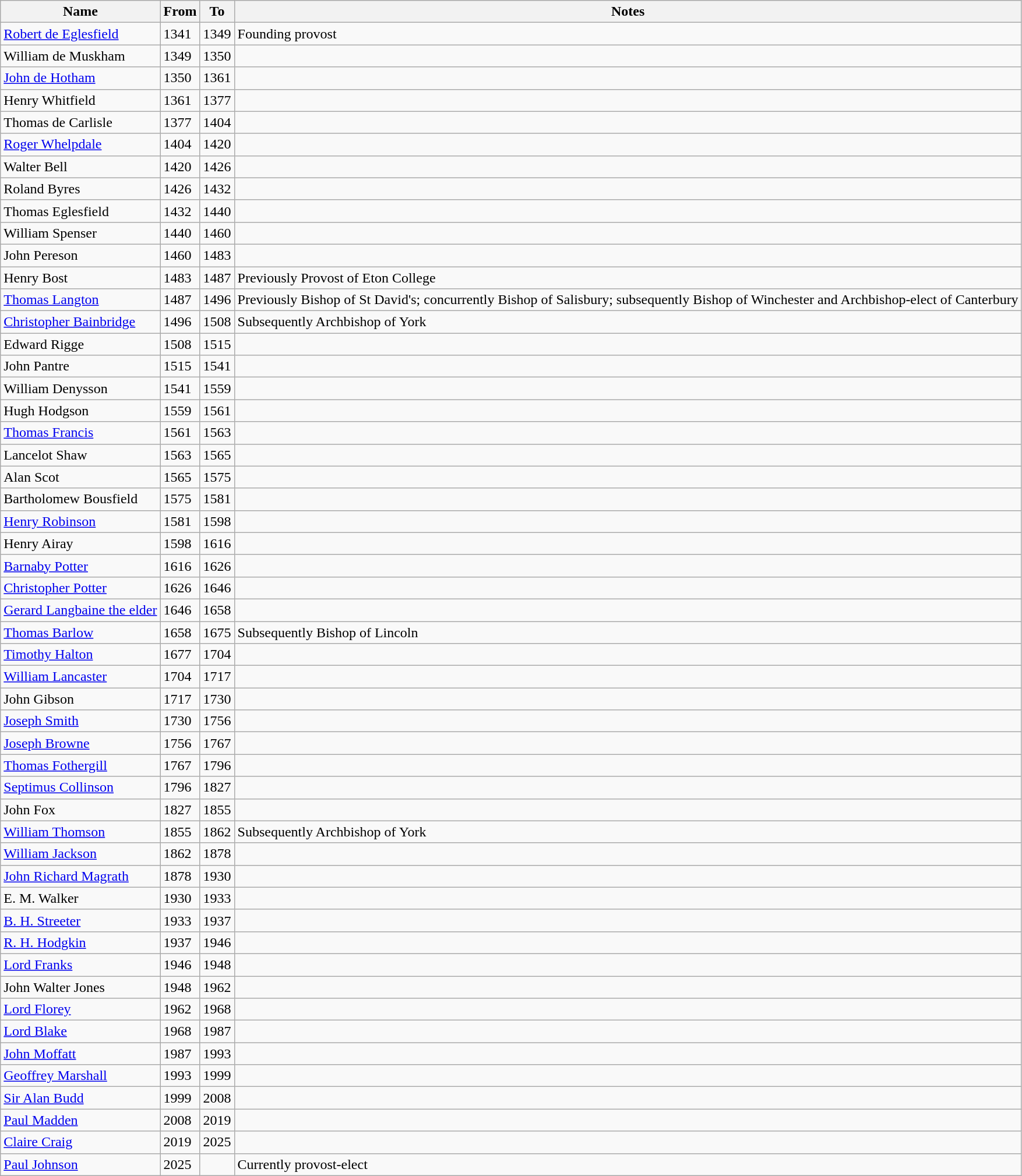<table class="wikitable">
<tr>
<th>Name</th>
<th>From</th>
<th>To</th>
<th>Notes</th>
</tr>
<tr>
<td><a href='#'>Robert de Eglesfield</a></td>
<td>1341</td>
<td>1349</td>
<td>Founding provost</td>
</tr>
<tr>
<td>William de Muskham</td>
<td>1349</td>
<td>1350</td>
<td></td>
</tr>
<tr>
<td><a href='#'>John de Hotham</a></td>
<td>1350</td>
<td>1361</td>
<td></td>
</tr>
<tr>
<td>Henry Whitfield</td>
<td>1361</td>
<td>1377</td>
<td></td>
</tr>
<tr>
<td>Thomas de Carlisle</td>
<td>1377</td>
<td>1404</td>
<td></td>
</tr>
<tr>
<td><a href='#'>Roger Whelpdale</a></td>
<td>1404</td>
<td>1420</td>
<td></td>
</tr>
<tr>
<td>Walter Bell</td>
<td>1420</td>
<td>1426</td>
<td></td>
</tr>
<tr>
<td>Roland Byres</td>
<td>1426</td>
<td>1432</td>
<td></td>
</tr>
<tr>
<td>Thomas Eglesfield</td>
<td>1432</td>
<td>1440</td>
<td></td>
</tr>
<tr>
<td>William Spenser</td>
<td>1440</td>
<td>1460</td>
<td></td>
</tr>
<tr>
<td>John Pereson</td>
<td>1460</td>
<td>1483</td>
<td></td>
</tr>
<tr>
<td>Henry Bost</td>
<td>1483</td>
<td>1487</td>
<td>Previously Provost of Eton College</td>
</tr>
<tr>
<td><a href='#'>Thomas Langton</a></td>
<td>1487</td>
<td>1496</td>
<td>Previously Bishop of St David's; concurrently Bishop of Salisbury; subsequently Bishop of Winchester and Archbishop-elect of Canterbury</td>
</tr>
<tr>
<td><a href='#'>Christopher Bainbridge</a></td>
<td>1496</td>
<td>1508</td>
<td>Subsequently Archbishop of York</td>
</tr>
<tr>
<td>Edward Rigge</td>
<td>1508</td>
<td>1515</td>
<td></td>
</tr>
<tr>
<td>John Pantre</td>
<td>1515</td>
<td>1541</td>
<td></td>
</tr>
<tr>
<td>William Denysson</td>
<td>1541</td>
<td>1559</td>
<td></td>
</tr>
<tr>
<td>Hugh Hodgson</td>
<td>1559</td>
<td>1561</td>
<td></td>
</tr>
<tr>
<td><a href='#'>Thomas Francis</a></td>
<td>1561</td>
<td>1563</td>
<td></td>
</tr>
<tr>
<td>Lancelot Shaw</td>
<td>1563</td>
<td>1565</td>
<td></td>
</tr>
<tr>
<td>Alan Scot</td>
<td>1565</td>
<td>1575</td>
<td></td>
</tr>
<tr>
<td>Bartholomew Bousfield</td>
<td>1575</td>
<td>1581</td>
<td></td>
</tr>
<tr>
<td><a href='#'>Henry Robinson</a></td>
<td>1581</td>
<td>1598</td>
<td></td>
</tr>
<tr>
<td>Henry Airay</td>
<td>1598</td>
<td>1616</td>
<td></td>
</tr>
<tr>
<td><a href='#'>Barnaby Potter</a></td>
<td>1616</td>
<td>1626</td>
<td></td>
</tr>
<tr>
<td><a href='#'>Christopher Potter</a></td>
<td>1626</td>
<td>1646</td>
<td></td>
</tr>
<tr>
<td><a href='#'>Gerard Langbaine the elder</a></td>
<td>1646</td>
<td>1658</td>
<td></td>
</tr>
<tr>
<td><a href='#'>Thomas Barlow</a></td>
<td>1658</td>
<td>1675</td>
<td>Subsequently Bishop of Lincoln</td>
</tr>
<tr>
<td><a href='#'>Timothy Halton</a></td>
<td>1677</td>
<td>1704</td>
<td></td>
</tr>
<tr>
<td><a href='#'>William Lancaster</a></td>
<td>1704</td>
<td>1717</td>
<td></td>
</tr>
<tr>
<td>John Gibson</td>
<td>1717</td>
<td>1730</td>
<td></td>
</tr>
<tr>
<td><a href='#'>Joseph Smith</a></td>
<td>1730</td>
<td>1756</td>
<td></td>
</tr>
<tr>
<td><a href='#'>Joseph Browne</a></td>
<td>1756</td>
<td>1767</td>
<td></td>
</tr>
<tr>
<td><a href='#'>Thomas Fothergill</a></td>
<td>1767</td>
<td>1796</td>
<td></td>
</tr>
<tr>
<td><a href='#'>Septimus Collinson</a></td>
<td>1796</td>
<td>1827</td>
<td></td>
</tr>
<tr>
<td>John Fox</td>
<td>1827</td>
<td>1855</td>
<td></td>
</tr>
<tr>
<td><a href='#'>William Thomson</a></td>
<td>1855</td>
<td>1862</td>
<td>Subsequently Archbishop of York</td>
</tr>
<tr>
<td><a href='#'>William Jackson</a></td>
<td>1862</td>
<td>1878</td>
<td></td>
</tr>
<tr>
<td><a href='#'>John Richard Magrath</a></td>
<td>1878</td>
<td>1930</td>
<td></td>
</tr>
<tr>
<td>E. M. Walker</td>
<td>1930</td>
<td>1933</td>
<td></td>
</tr>
<tr>
<td><a href='#'>B. H. Streeter</a></td>
<td>1933</td>
<td>1937</td>
<td></td>
</tr>
<tr>
<td><a href='#'>R. H. Hodgkin</a></td>
<td>1937</td>
<td>1946</td>
<td></td>
</tr>
<tr>
<td><a href='#'>Lord Franks</a></td>
<td>1946</td>
<td>1948</td>
<td></td>
</tr>
<tr>
<td>John Walter Jones</td>
<td>1948</td>
<td>1962</td>
<td></td>
</tr>
<tr>
<td><a href='#'>Lord Florey</a></td>
<td>1962</td>
<td>1968</td>
<td></td>
</tr>
<tr>
<td><a href='#'>Lord Blake</a></td>
<td>1968</td>
<td>1987</td>
<td></td>
</tr>
<tr>
<td><a href='#'>John Moffatt</a></td>
<td>1987</td>
<td>1993</td>
<td></td>
</tr>
<tr>
<td><a href='#'>Geoffrey Marshall</a></td>
<td>1993</td>
<td>1999</td>
<td></td>
</tr>
<tr>
<td><a href='#'>Sir Alan Budd</a></td>
<td>1999</td>
<td>2008</td>
<td></td>
</tr>
<tr>
<td><a href='#'>Paul Madden</a></td>
<td>2008</td>
<td>2019</td>
<td></td>
</tr>
<tr>
<td><a href='#'>Claire Craig</a></td>
<td>2019</td>
<td>2025</td>
<td></td>
</tr>
<tr>
<td><a href='#'>Paul Johnson</a></td>
<td>2025</td>
<td></td>
<td>Currently provost-elect</td>
</tr>
</table>
